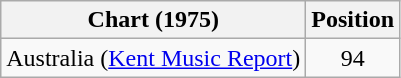<table class="wikitable">
<tr>
<th>Chart (1975)</th>
<th>Position</th>
</tr>
<tr>
<td>Australia (<a href='#'>Kent Music Report</a>)</td>
<td align="center">94</td>
</tr>
</table>
